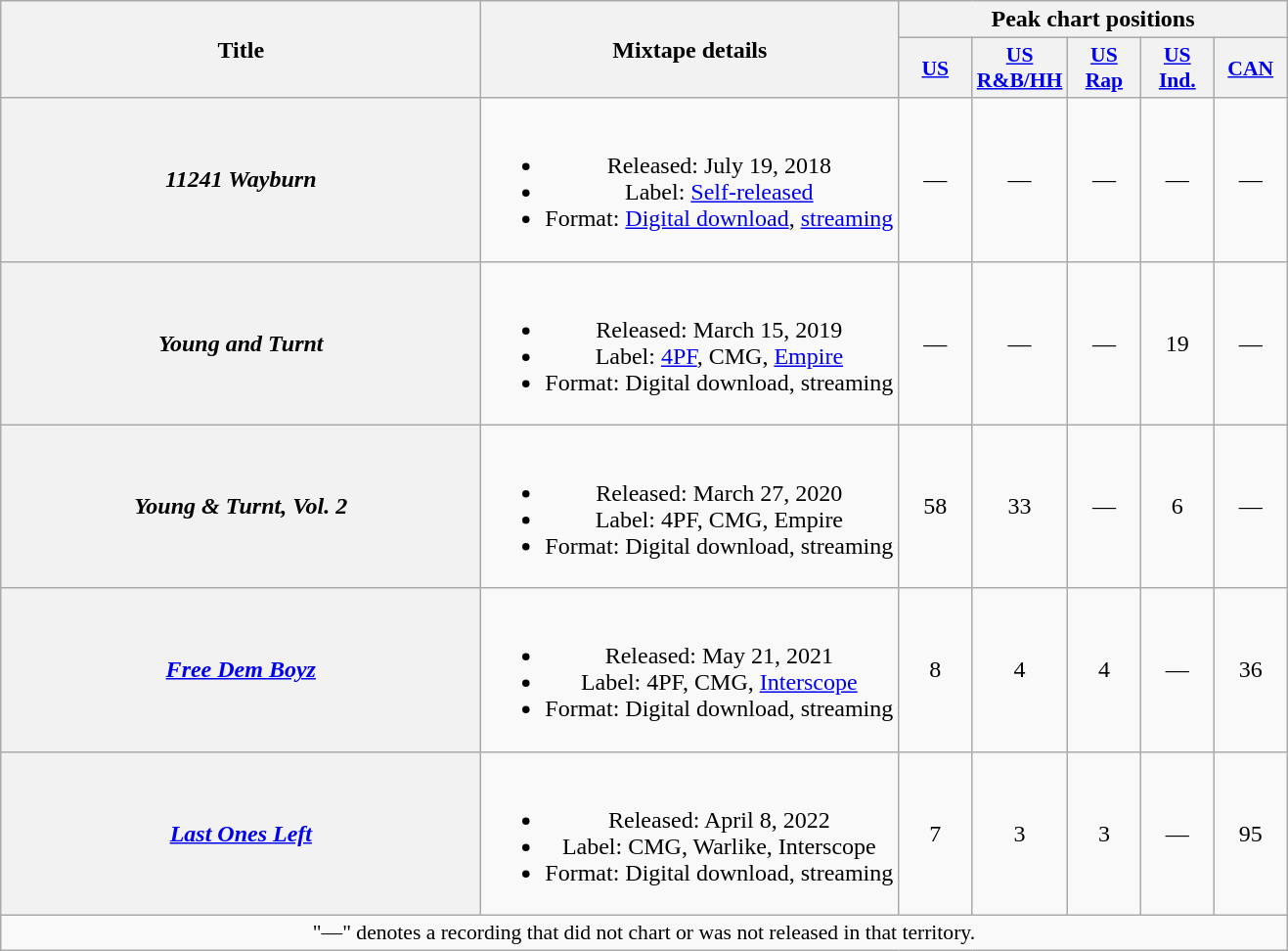<table class="wikitable plainrowheaders" style="text-align:center;">
<tr>
<th scope="col" rowspan="2" style="width:20em">Title</th>
<th scope="col" rowspan="2">Mixtape details</th>
<th scope="col" colspan="5">Peak chart positions</th>
</tr>
<tr>
<th scope="col" style="width:3em;font-size:90%;"><a href='#'>US</a><br></th>
<th scope="col" style="width:3em;font-size:90%;"><a href='#'>US</a><br><a href='#'>R&B/HH</a><br></th>
<th scope="col" style="width:3em;font-size:90%;"><a href='#'>US<br>Rap</a><br></th>
<th scope="col" style="width:3em;font-size:90%;"><a href='#'>US</a><br><a href='#'>Ind.</a><br></th>
<th scope="col" style="width:3em;font-size:90%;"><a href='#'>CAN</a><br></th>
</tr>
<tr>
<th scope="row"><em>11241 Wayburn</em></th>
<td><br><ul><li>Released: July 19, 2018</li><li>Label: <a href='#'>Self-released</a></li><li>Format: <a href='#'>Digital download</a>, <a href='#'>streaming</a></li></ul></td>
<td>—</td>
<td>—</td>
<td>—</td>
<td>—</td>
<td>—</td>
</tr>
<tr>
<th scope="row"><em>Young and Turnt</em></th>
<td><br><ul><li>Released: March 15, 2019</li><li>Label: <a href='#'>4PF</a>, CMG, <a href='#'>Empire</a></li><li>Format: Digital download, streaming</li></ul></td>
<td>—</td>
<td>—</td>
<td>—</td>
<td>19</td>
<td>—</td>
</tr>
<tr>
<th scope="row"><em>Young & Turnt, Vol. 2</em></th>
<td><br><ul><li>Released: March 27, 2020</li><li>Label: 4PF, CMG, Empire</li><li>Format: Digital download, streaming</li></ul></td>
<td>58</td>
<td>33</td>
<td>—</td>
<td>6</td>
<td>—</td>
</tr>
<tr>
<th scope="row"><em><a href='#'>Free Dem Boyz</a></em></th>
<td><br><ul><li>Released: May 21, 2021</li><li>Label: 4PF, CMG, <a href='#'>Interscope</a></li><li>Format: Digital download, streaming</li></ul></td>
<td>8</td>
<td>4</td>
<td>4</td>
<td>—</td>
<td>36</td>
</tr>
<tr>
<th scope="row"><em><a href='#'>Last Ones Left</a></em><br></th>
<td><br><ul><li>Released: April 8, 2022</li><li>Label: CMG, Warlike, Interscope</li><li>Format: Digital download, streaming</li></ul></td>
<td>7</td>
<td>3</td>
<td>3</td>
<td>—</td>
<td>95</td>
</tr>
<tr>
<td colspan="7" style="font-size:90%">"—" denotes a recording that did not chart or was not released in that territory.</td>
</tr>
</table>
